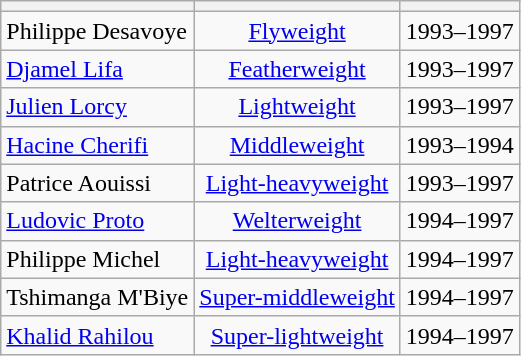<table class="wikitable plainrowheaders sortable" style="text-align:center">
<tr>
<th></th>
<th></th>
<th></th>
</tr>
<tr>
<td align="left"> Philippe Desavoye</td>
<td><a href='#'>Flyweight</a></td>
<td>1993–1997</td>
</tr>
<tr>
<td align="left"> <a href='#'>Djamel Lifa</a></td>
<td><a href='#'>Featherweight</a></td>
<td>1993–1997</td>
</tr>
<tr>
<td align="left"> <a href='#'>Julien Lorcy</a></td>
<td><a href='#'>Lightweight</a></td>
<td>1993–1997</td>
</tr>
<tr>
<td align="left"> <a href='#'>Hacine Cherifi</a></td>
<td><a href='#'>Middleweight</a></td>
<td>1993–1994</td>
</tr>
<tr>
<td align="left"> Patrice Aouissi</td>
<td><a href='#'>Light-heavyweight</a></td>
<td>1993–1997</td>
</tr>
<tr>
<td align="left"> <a href='#'>Ludovic Proto</a></td>
<td><a href='#'>Welterweight</a></td>
<td>1994–1997</td>
</tr>
<tr>
<td align="left"> Philippe Michel</td>
<td><a href='#'>Light-heavyweight</a></td>
<td>1994–1997</td>
</tr>
<tr>
<td align="left"> Tshimanga M'Biye</td>
<td><a href='#'>Super-middleweight</a></td>
<td>1994–1997</td>
</tr>
<tr>
<td align="left"> <a href='#'>Khalid Rahilou</a></td>
<td><a href='#'>Super-lightweight</a></td>
<td>1994–1997</td>
</tr>
</table>
